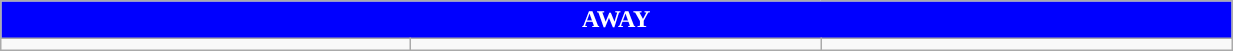<table class="wikitable collapsible collapsed" style="width:65%">
<tr>
<th colspan=6 ! style="color:#FFFFFF; background:#0000FF">AWAY</th>
</tr>
<tr>
<td></td>
<td></td>
<td></td>
</tr>
</table>
